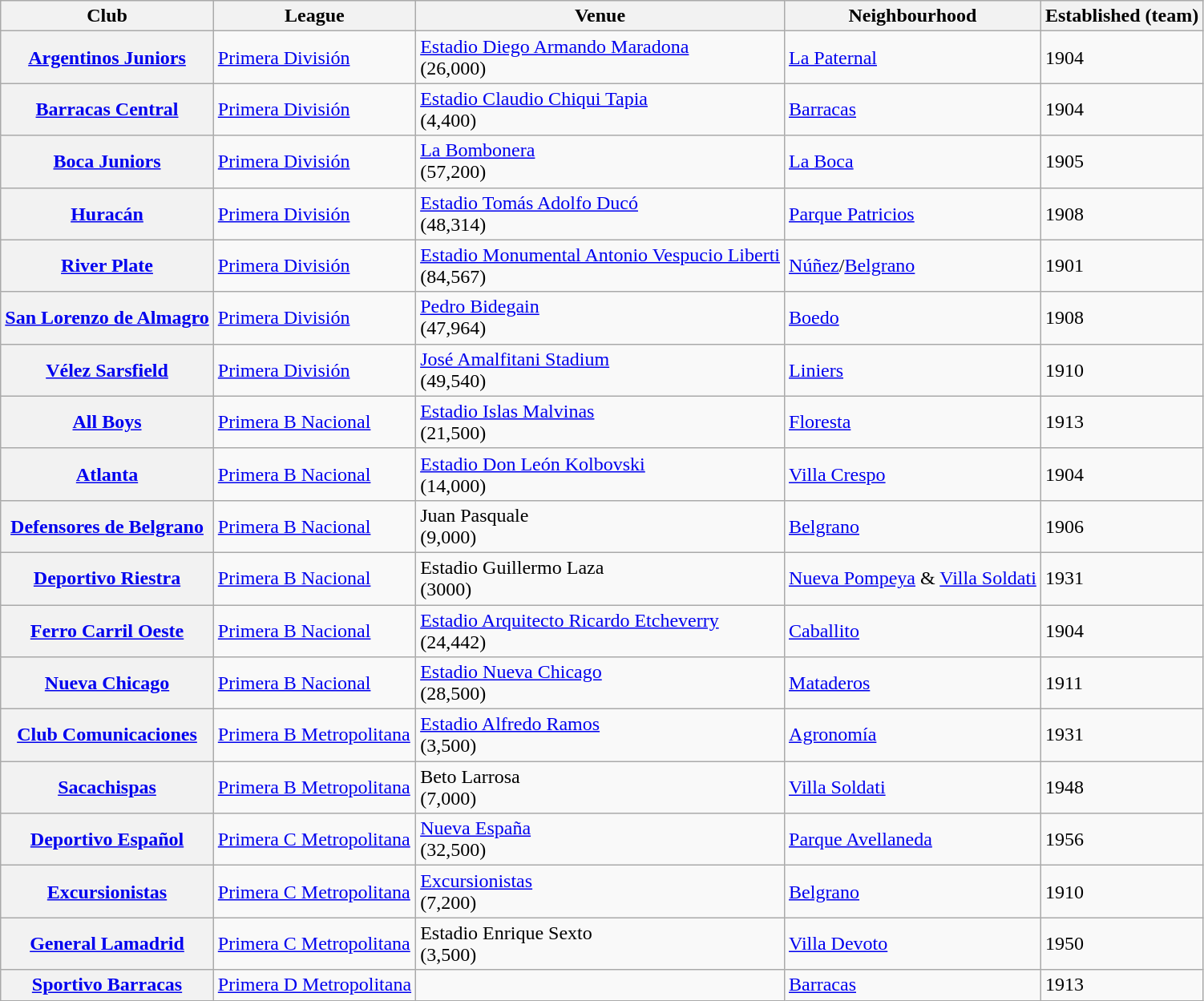<table class="wikitable">
<tr>
<th>Club</th>
<th>League</th>
<th>Venue</th>
<th>Neighbourhood</th>
<th>Established (team)</th>
</tr>
<tr>
<th><a href='#'>Argentinos Juniors</a></th>
<td><a href='#'>Primera División</a></td>
<td><a href='#'>Estadio Diego Armando Maradona</a><br>(26,000)</td>
<td><a href='#'>La Paternal</a></td>
<td>1904</td>
</tr>
<tr>
<th><a href='#'>Barracas Central</a></th>
<td><a href='#'>Primera División</a></td>
<td><a href='#'>Estadio Claudio Chiqui Tapia</a><br>(4,400)</td>
<td><a href='#'>Barracas</a></td>
<td>1904</td>
</tr>
<tr>
<th><a href='#'>Boca Juniors</a></th>
<td><a href='#'>Primera División</a></td>
<td><a href='#'>La Bombonera</a><br>(57,200)</td>
<td><a href='#'>La Boca</a></td>
<td>1905</td>
</tr>
<tr>
<th><a href='#'>Huracán</a></th>
<td><a href='#'>Primera División</a></td>
<td><a href='#'>Estadio Tomás Adolfo Ducó</a><br>(48,314)</td>
<td><a href='#'>Parque Patricios</a></td>
<td>1908</td>
</tr>
<tr>
<th><a href='#'>River Plate</a></th>
<td><a href='#'>Primera División</a></td>
<td><a href='#'>Estadio Monumental Antonio Vespucio Liberti</a><br>(84,567)</td>
<td><a href='#'>Núñez</a>/<a href='#'>Belgrano</a></td>
<td>1901</td>
</tr>
<tr>
<th><a href='#'>San Lorenzo de Almagro</a></th>
<td><a href='#'>Primera División</a></td>
<td><a href='#'>Pedro Bidegain</a><br>(47,964)</td>
<td><a href='#'>Boedo</a></td>
<td>1908</td>
</tr>
<tr>
<th><a href='#'>Vélez Sarsfield</a></th>
<td><a href='#'>Primera División</a></td>
<td><a href='#'>José Amalfitani Stadium</a><br>(49,540)</td>
<td><a href='#'>Liniers</a></td>
<td>1910</td>
</tr>
<tr>
<th><a href='#'>All Boys</a></th>
<td><a href='#'>Primera B Nacional</a></td>
<td><a href='#'>Estadio Islas Malvinas</a><br>(21,500)</td>
<td><a href='#'>Floresta</a></td>
<td>1913</td>
</tr>
<tr>
<th><a href='#'>Atlanta</a></th>
<td><a href='#'>Primera B Nacional</a></td>
<td><a href='#'>Estadio Don León Kolbovski</a><br>(14,000)</td>
<td><a href='#'>Villa Crespo</a></td>
<td>1904</td>
</tr>
<tr>
<th><a href='#'>Defensores de Belgrano</a></th>
<td><a href='#'>Primera B Nacional</a></td>
<td>Juan Pasquale<br>(9,000)</td>
<td><a href='#'>Belgrano</a></td>
<td>1906</td>
</tr>
<tr>
<th><a href='#'>Deportivo Riestra</a></th>
<td><a href='#'>Primera B Nacional</a></td>
<td>Estadio Guillermo Laza<br>(3000)</td>
<td><a href='#'>Nueva Pompeya</a> & <a href='#'>Villa Soldati</a></td>
<td>1931</td>
</tr>
<tr>
<th><a href='#'>Ferro Carril Oeste</a></th>
<td><a href='#'>Primera B Nacional</a></td>
<td><a href='#'>Estadio Arquitecto Ricardo Etcheverry</a><br>(24,442)</td>
<td><a href='#'>Caballito</a></td>
<td>1904</td>
</tr>
<tr>
<th><a href='#'>Nueva Chicago</a></th>
<td><a href='#'>Primera B Nacional</a></td>
<td><a href='#'>Estadio Nueva Chicago</a><br>(28,500)</td>
<td><a href='#'>Mataderos</a></td>
<td>1911</td>
</tr>
<tr>
<th><a href='#'>Club Comunicaciones</a></th>
<td><a href='#'>Primera B Metropolitana</a></td>
<td><a href='#'>Estadio Alfredo Ramos</a><br>(3,500)</td>
<td><a href='#'>Agronomía</a></td>
<td>1931</td>
</tr>
<tr>
<th><a href='#'>Sacachispas</a></th>
<td><a href='#'>Primera B Metropolitana</a></td>
<td>Beto Larrosa<br>(7,000)</td>
<td><a href='#'>Villa Soldati</a></td>
<td>1948</td>
</tr>
<tr>
<th><a href='#'>Deportivo Español</a></th>
<td><a href='#'>Primera C Metropolitana</a></td>
<td><a href='#'>Nueva España</a><br>(32,500)</td>
<td><a href='#'>Parque Avellaneda</a></td>
<td>1956</td>
</tr>
<tr>
<th><a href='#'>Excursionistas</a></th>
<td><a href='#'>Primera C Metropolitana</a></td>
<td><a href='#'>Excursionistas</a><br>(7,200)</td>
<td><a href='#'>Belgrano</a></td>
<td>1910</td>
</tr>
<tr>
<th><a href='#'>General Lamadrid</a></th>
<td><a href='#'>Primera C Metropolitana</a></td>
<td>Estadio Enrique Sexto<br>(3,500)</td>
<td><a href='#'>Villa Devoto</a></td>
<td>1950</td>
</tr>
<tr>
<th><a href='#'>Sportivo Barracas</a></th>
<td><a href='#'>Primera D Metropolitana</a></td>
<td></td>
<td><a href='#'>Barracas</a></td>
<td>1913</td>
</tr>
</table>
